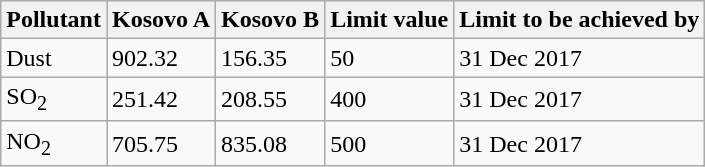<table class="wikitable">
<tr>
<th>Pollutant</th>
<th>Kosovo A</th>
<th>Kosovo B</th>
<th>Limit value</th>
<th>Limit to be achieved by</th>
</tr>
<tr>
<td>Dust</td>
<td>902.32</td>
<td>156.35</td>
<td>50</td>
<td>31 Dec 2017</td>
</tr>
<tr>
<td>SO<sub>2</sub></td>
<td>251.42</td>
<td>208.55</td>
<td>400</td>
<td>31 Dec 2017</td>
</tr>
<tr>
<td>NO<sub>2</sub></td>
<td>705.75</td>
<td>835.08</td>
<td>500</td>
<td>31 Dec 2017</td>
</tr>
</table>
